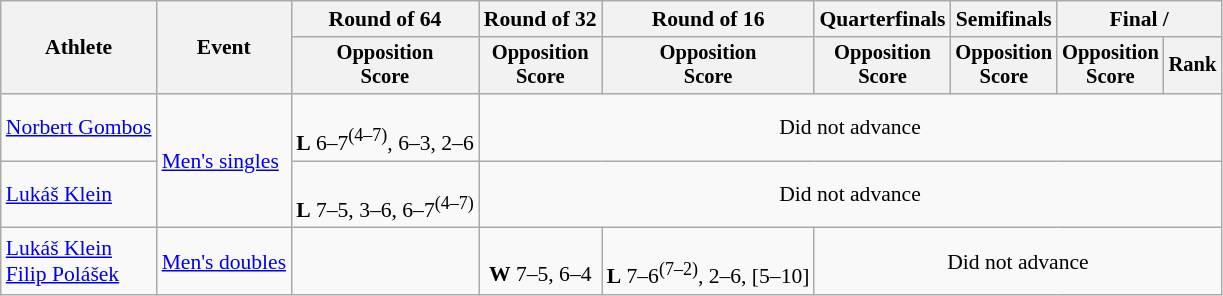<table class=wikitable style="font-size:90%">
<tr>
<th rowspan="2">Athlete</th>
<th rowspan="2">Event</th>
<th>Round of 64</th>
<th>Round of 32</th>
<th>Round of 16</th>
<th>Quarterfinals</th>
<th>Semifinals</th>
<th colspan=2>Final / </th>
</tr>
<tr style="font-size:95%">
<th>Opposition<br>Score</th>
<th>Opposition<br>Score</th>
<th>Opposition<br>Score</th>
<th>Opposition<br>Score</th>
<th>Opposition<br>Score</th>
<th>Opposition<br>Score</th>
<th>Rank</th>
</tr>
<tr align=center>
<td align=left><a href='#'>Norbert Gombos</a></td>
<td align=left rowspan=2><a href='#'>Men's singles</a></td>
<td><br><strong>L</strong> 6–7<sup>(4–7)</sup>, 6–3, 2–6</td>
<td colspan=6>Did not advance</td>
</tr>
<tr align=center>
<td align=left><a href='#'>Lukáš Klein</a></td>
<td><br><strong>L</strong> 7–5, 3–6, 6–7<sup>(4–7)</sup></td>
<td colspan=6>Did not advance</td>
</tr>
<tr align=center>
<td align=left><a href='#'>Lukáš Klein</a><br><a href='#'>Filip Polášek</a></td>
<td align=left><a href='#'>Men's doubles</a></td>
<td></td>
<td><br><strong>W</strong> 7–5, 6–4</td>
<td><br><strong>L</strong> 7–6<sup>(7–2)</sup>, 2–6, [5–10]</td>
<td colspan=4>Did not advance</td>
</tr>
</table>
